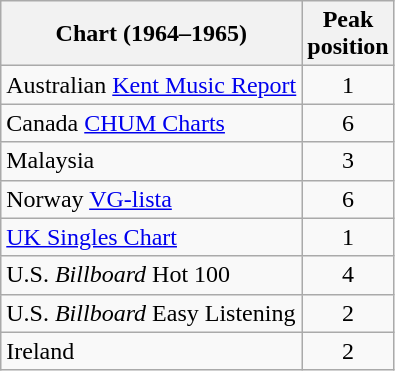<table class="wikitable sortable">
<tr>
<th align="left">Chart (1964–1965)</th>
<th style="text-align:center;">Peak<br>position</th>
</tr>
<tr>
<td align="left">Australian <a href='#'>Kent Music Report</a></td>
<td style="text-align:center;">1</td>
</tr>
<tr>
<td align="left">Canada <a href='#'>CHUM Charts</a></td>
<td style="text-align:center;">6</td>
</tr>
<tr>
<td align="left">Malaysia</td>
<td style="text-align:center;">3</td>
</tr>
<tr>
<td align="left">Norway <a href='#'>VG-lista</a></td>
<td style="text-align:center;">6</td>
</tr>
<tr>
<td align="left"><a href='#'>UK Singles Chart</a></td>
<td style="text-align:center;">1</td>
</tr>
<tr>
<td align="left">U.S. <em>Billboard</em> Hot 100</td>
<td style="text-align:center;">4</td>
</tr>
<tr>
<td align="left">U.S. <em>Billboard</em> Easy Listening</td>
<td style="text-align:center;">2</td>
</tr>
<tr>
<td align="left">Ireland</td>
<td style="text-align:center;">2</td>
</tr>
</table>
